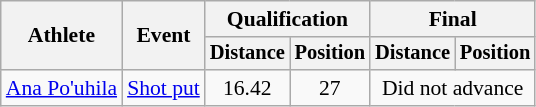<table class=wikitable style="font-size:90%">
<tr>
<th rowspan="2">Athlete</th>
<th rowspan="2">Event</th>
<th colspan="2">Qualification</th>
<th colspan="2">Final</th>
</tr>
<tr style="font-size:95%">
<th>Distance</th>
<th>Position</th>
<th>Distance</th>
<th>Position</th>
</tr>
<tr align=center>
<td align=left><a href='#'>Ana Po'uhila</a></td>
<td align=left><a href='#'>Shot put</a></td>
<td>16.42</td>
<td>27</td>
<td colspan=2>Did not advance</td>
</tr>
</table>
